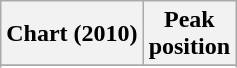<table class="wikitable sortable plainrowheaders" style="text-align:center;">
<tr>
<th scope="col">Chart (2010)</th>
<th scope="col">Peak<br>position</th>
</tr>
<tr>
</tr>
<tr>
</tr>
</table>
